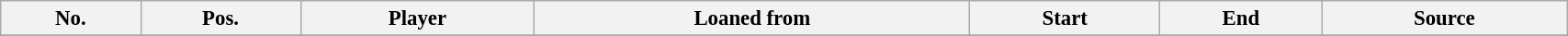<table class="wikitable sortable" style="width:90%; text-align:center; font-size:95%; text-align:left;">
<tr>
<th><strong>No.</strong></th>
<th><strong>Pos.</strong></th>
<th><strong>Player</strong></th>
<th><strong>Loaned from</strong></th>
<th><strong>Start</strong></th>
<th><strong>End</strong></th>
<th><strong>Source</strong></th>
</tr>
<tr>
</tr>
</table>
